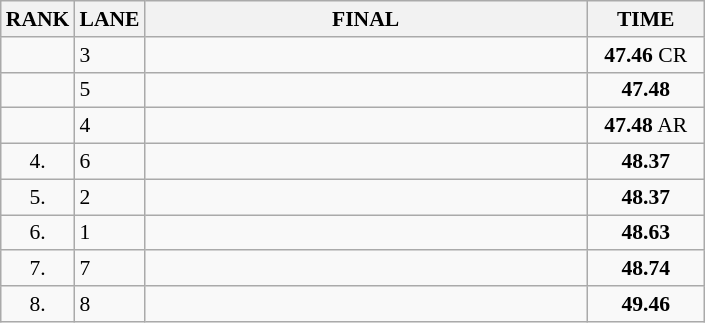<table class="wikitable" style="border-collapse: collapse; font-size: 90%;">
<tr>
<th>RANK</th>
<th>LANE</th>
<th style="width: 20em">FINAL</th>
<th style="width: 5em">TIME</th>
</tr>
<tr>
<td align="center"></td>
<td>3</td>
<td></td>
<td align="center"><strong>47.46</strong> CR</td>
</tr>
<tr>
<td align="center"></td>
<td>5</td>
<td></td>
<td align="center"><strong>47.48</strong></td>
</tr>
<tr>
<td align="center"></td>
<td>4</td>
<td></td>
<td align="center"><strong>47.48</strong> AR</td>
</tr>
<tr>
<td align="center">4.</td>
<td>6</td>
<td></td>
<td align="center"><strong>48.37</strong></td>
</tr>
<tr>
<td align="center">5.</td>
<td>2</td>
<td></td>
<td align="center"><strong>48.37</strong></td>
</tr>
<tr>
<td align="center">6.</td>
<td>1</td>
<td></td>
<td align="center"><strong>48.63</strong></td>
</tr>
<tr>
<td align="center">7.</td>
<td>7</td>
<td></td>
<td align="center"><strong>48.74</strong></td>
</tr>
<tr>
<td align="center">8.</td>
<td>8</td>
<td></td>
<td align="center"><strong>49.46</strong></td>
</tr>
</table>
